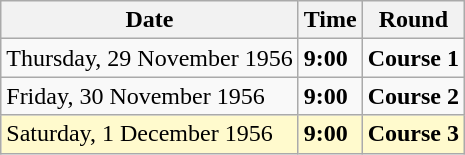<table class="wikitable">
<tr>
<th>Date</th>
<th>Time</th>
<th>Round</th>
</tr>
<tr>
<td>Thursday, 29 November 1956</td>
<td><strong>9:00</strong></td>
<td><strong>Course 1</strong></td>
</tr>
<tr>
<td>Friday, 30 November 1956</td>
<td><strong>9:00</strong></td>
<td><strong>Course 2</strong></td>
</tr>
<tr style=background:lemonchiffon>
<td>Saturday, 1 December 1956</td>
<td><strong>9:00</strong></td>
<td><strong>Course 3</strong></td>
</tr>
</table>
